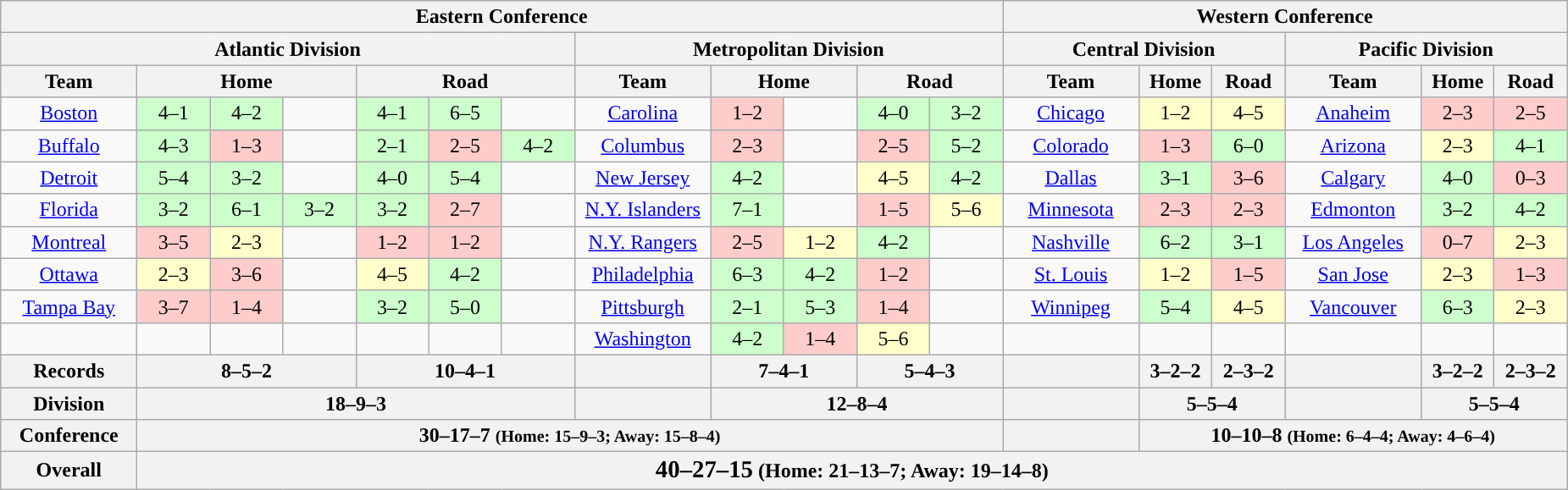<table class="wikitable" style="font-size: 100%; text-align:center;">
<tr>
<th colspan="12">Eastern Conference</th>
<th colspan="6">Western Conference</th>
</tr>
<tr>
<th colspan="7">Atlantic Division</th>
<th colspan="5">Metropolitan Division</th>
<th colspan="3">Central Division</th>
<th colspan="3">Pacific Division</th>
</tr>
<tr>
<th colspan="1" width=100>Team</th>
<th colspan="3" width=150>Home</th>
<th colspan="3" width=150>Road</th>
<th colspan="1" width=100>Team</th>
<th colspan="2" width=100>Home</th>
<th colspan="2" width=100>Road</th>
<th colspan="1" width=100>Team</th>
<th colspan="1" width=50>Home</th>
<th colspan="1" width=50>Road</th>
<th colspan="1" width=100>Team</th>
<th colspan="1" width=50>Home</th>
<th colspan="1" width=50>Road</th>
</tr>
<tr>
<td><a href='#'>Boston</a></td>
<td style="background:#cfc;">4–1</td>
<td style="background:#cfc;">4–2</td>
<td></td>
<td style="background:#cfc;">4–1</td>
<td style="background:#cfc;">6–5</td>
<td></td>
<td><a href='#'>Carolina</a></td>
<td style="background:#fcc;">1–2</td>
<td></td>
<td style="background:#cfc;"width=50>4–0</td>
<td style="background:#cfc;"width=50>3–2</td>
<td><a href='#'>Chicago</a></td>
<td style="background:#ffc;">1–2</td>
<td style="background:#ffc;">4–5</td>
<td><a href='#'>Anaheim</a></td>
<td style="background:#fcc;">2–3</td>
<td style="background:#fcc;">2–5</td>
</tr>
<tr>
<td><a href='#'>Buffalo</a></td>
<td style="background:#cfc;">4–3</td>
<td style="background:#fcc;">1–3</td>
<td></td>
<td style="background:#cfc;"width=50>2–1</td>
<td style="background:#fcc;"width=50>2–5</td>
<td style="background:#cfc;"width=50>4–2</td>
<td><a href='#'>Columbus</a></td>
<td Style="background:#fcc;">2–3</td>
<td></td>
<td style="background:#fcc;">2–5</td>
<td style="background:#cfc;">5–2</td>
<td><a href='#'>Colorado</a></td>
<td style="background:#fcc;">1–3</td>
<td style="background:#cfc;">6–0</td>
<td><a href='#'>Arizona</a></td>
<td style="background:#ffc;">2–3</td>
<td style="background:#cfc;">4–1</td>
</tr>
<tr>
<td><a href='#'>Detroit</a></td>
<td style="background:#cfc;">5–4</td>
<td style="background:#cfc;">3–2</td>
<td></td>
<td style="background:#cfc;">4–0</td>
<td style="background:#cfc">5–4</td>
<td></td>
<td><a href='#'>New Jersey</a></td>
<td style="background:#cfc;">4–2</td>
<td></td>
<td style="background:#ffc;">4–5</td>
<td style="background:#cfc;">4–2</td>
<td><a href='#'>Dallas</a></td>
<td style="background:#cfc;">3–1</td>
<td style="background:#fcc;">3–6</td>
<td><a href='#'>Calgary</a></td>
<td style="background:#cfc;">4–0</td>
<td style="background:#fcc;">0–3</td>
</tr>
<tr>
<td><a href='#'>Florida</a></td>
<td style="background:#cfc;"width=50>3–2</td>
<td style="background:#cfc;"width=50>6–1</td>
<td style="background:#cfc;"width=50>3–2</td>
<td style="background:#cfc;">3–2</td>
<td style="background:#fcc;">2–7</td>
<td></td>
<td><a href='#'>N.Y. Islanders</a></td>
<td style="background:#cfc;">7–1</td>
<td></td>
<td style="background:#fcc;">1–5</td>
<td style="background:#ffc;">5–6</td>
<td><a href='#'>Minnesota</a></td>
<td style="background:#fcc;">2–3</td>
<td style="background:#fcc;">2–3</td>
<td><a href='#'>Edmonton</a></td>
<td style="background:#cfc;">3–2</td>
<td style="background:#cfc;">4–2</td>
</tr>
<tr>
<td><a href='#'>Montreal</a></td>
<td style="background:#fcc;">3–5</td>
<td style="background:#ffc;">2–3</td>
<td></td>
<td style="background:#fcc;">1–2</td>
<td style="background:#fcc;">1–2</td>
<td></td>
<td><a href='#'>N.Y. Rangers</a></td>
<td style="background:#fcc;"width=50>2–5</td>
<td style="background:#ffc;"width=50>1–2</td>
<td style="background:#cfc;">4–2</td>
<td></td>
<td><a href='#'>Nashville</a></td>
<td style="background:#cfc;">6–2</td>
<td style="background:#cfc;">3–1</td>
<td><a href='#'>Los Angeles</a></td>
<td style="background:#fcc;">0–7</td>
<td style="background:#ffc;">2–3</td>
</tr>
<tr>
<td><a href='#'>Ottawa</a></td>
<td style="background:#ffc;">2–3</td>
<td style="background:#fcc;">3–6</td>
<td></td>
<td style="background:#ffc;">4–5</td>
<td style="background:#cfc;">4–2</td>
<td></td>
<td><a href='#'>Philadelphia</a></td>
<td style="background:#cfc;">6–3</td>
<td style="background:#cfc;">4–2</td>
<td style="background:#fcc;">1–2</td>
<td></td>
<td><a href='#'>St. Louis</a></td>
<td style="background:#ffc;">1–2</td>
<td style="background:#fcc;">1–5</td>
<td><a href='#'>San Jose</a></td>
<td style="background:#ffc;">2–3</td>
<td style="background:#fcc;">1–3</td>
</tr>
<tr>
<td><a href='#'>Tampa Bay</a></td>
<td style="background:#fcc;">3–7</td>
<td style="background:#fcc;">1–4</td>
<td></td>
<td style="background:#cfc;">3–2</td>
<td style="background:#cfc;">5–0</td>
<td></td>
<td><a href='#'>Pittsburgh</a></td>
<td style="background:#cfc;">2–1</td>
<td style="background:#cfc;">5–3</td>
<td style="background:#fcc;">1–4</td>
<td></td>
<td><a href='#'>Winnipeg</a></td>
<td style="background:#cfc;">5–4</td>
<td style="background:#ffc;">4–5</td>
<td><a href='#'>Vancouver</a></td>
<td style="background:#cfc;">6–3</td>
<td style="background:#ffc;">2–3</td>
</tr>
<tr>
<td></td>
<td></td>
<td></td>
<td></td>
<td></td>
<td></td>
<td></td>
<td><a href='#'>Washington</a></td>
<td style="background:#cfc;">4–2</td>
<td style="Background:#fcc;">1–4</td>
<td style="background:#ffc;">5–6</td>
<td></td>
<td></td>
<td></td>
<td></td>
<td></td>
<td></td>
<td></td>
</tr>
<tr>
<th colspan="1">Records</th>
<th colspan="3">8–5–2</th>
<th colspan="3">10–4–1</th>
<th colspan="1"></th>
<th colspan="2">7–4–1</th>
<th colspan="2">5–4–3</th>
<th colspan="1"></th>
<th colspan="1">3–2–2</th>
<th colspan="1">2–3–2</th>
<th colspan="1"></th>
<th colspan="1">3–2–2</th>
<th colspan="1">2–3–2</th>
</tr>
<tr>
<th colspan="1">Division</th>
<th colspan="6">18–9–3</th>
<th colspan="1"></th>
<th colspan="4">12–8–4</th>
<th colspan="1"></th>
<th colspan="2">5–5–4</th>
<th colspan="1"></th>
<th colspan="2">5–5–4</th>
</tr>
<tr>
<th colspan="1">Conference</th>
<th colspan="11">30–17–7 <small>(Home: 15–9–3; Away: 15–8–4)</small></th>
<th colspan="1"></th>
<th colspan="5">10–10–8 <small>(Home: 6–4–4; Away: 4–6–4)</small></th>
</tr>
<tr>
<th colspan="1">Overall</th>
<th colspan="17"><big>40–27–15</big> (Home: 21–13–7; Away: 19–14–8)</th>
</tr>
</table>
